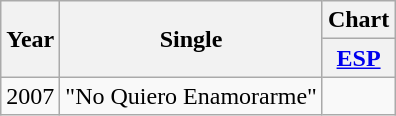<table class="wikitable">
<tr>
<th rowspan="2">Year</th>
<th rowspan="2">Single</th>
<th>Chart</th>
</tr>
<tr>
<th style="width:40px;"><a href='#'>ESP</a></th>
</tr>
<tr>
<td>2007</td>
<td>"No Quiero Enamorarme"</td>
<td></td>
</tr>
</table>
